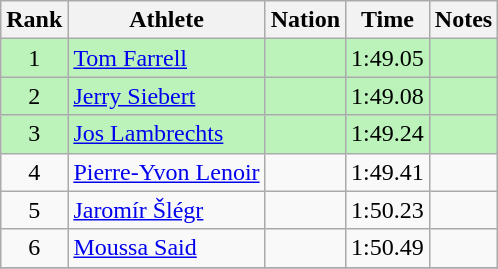<table class="wikitable sortable" style="text-align:center">
<tr>
<th>Rank</th>
<th>Athlete</th>
<th>Nation</th>
<th>Time</th>
<th>Notes</th>
</tr>
<tr bgcolor=bbf3bb>
<td>1</td>
<td align=left><a href='#'>Tom Farrell</a></td>
<td align=left></td>
<td>1:49.05</td>
<td></td>
</tr>
<tr bgcolor=bbf3bb>
<td>2</td>
<td align=left><a href='#'>Jerry Siebert</a></td>
<td align=left></td>
<td>1:49.08</td>
<td></td>
</tr>
<tr bgcolor=bbf3bb>
<td>3</td>
<td align=left><a href='#'>Jos Lambrechts</a></td>
<td align=left></td>
<td>1:49.24</td>
<td></td>
</tr>
<tr>
<td>4</td>
<td align=left><a href='#'>Pierre-Yvon Lenoir</a></td>
<td align=left></td>
<td>1:49.41</td>
<td></td>
</tr>
<tr>
<td>5</td>
<td align=left><a href='#'>Jaromír Šlégr</a></td>
<td align=left></td>
<td>1:50.23</td>
<td></td>
</tr>
<tr>
<td>6</td>
<td align=left><a href='#'>Moussa Said</a></td>
<td align=left></td>
<td>1:50.49</td>
<td></td>
</tr>
<tr>
</tr>
</table>
